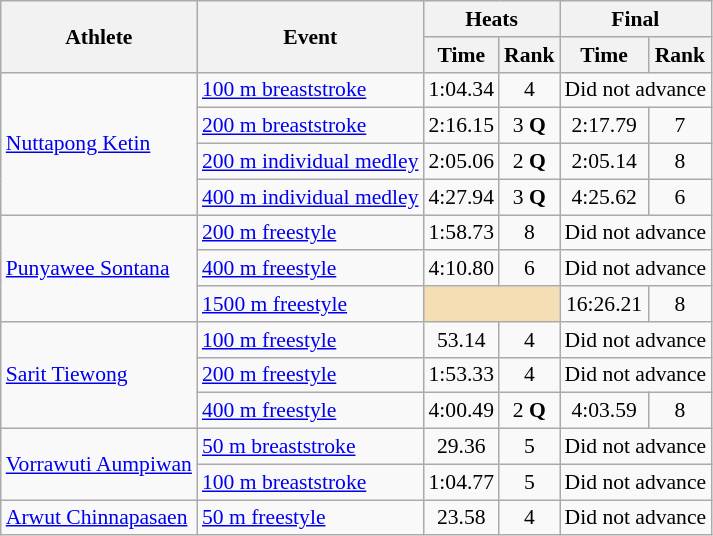<table class="wikitable" style="font-size:90%; text-align:center">
<tr>
<th rowspan="2">Athlete</th>
<th rowspan="2">Event</th>
<th colspan="2">Heats</th>
<th colspan="2">Final</th>
</tr>
<tr>
<th>Time</th>
<th>Rank</th>
<th>Time</th>
<th>Rank</th>
</tr>
<tr>
<td align=left rowspan=4><a href='#'>Nuttapong Ketin</a></td>
<td align=left><a href='#'>100 m breaststroke</a></td>
<td>1:04.34</td>
<td>4</td>
<td colspan=2>Did not advance</td>
</tr>
<tr>
<td align=left><a href='#'>200 m breaststroke</a></td>
<td>2:16.15</td>
<td>3 <strong>Q</strong></td>
<td>2:17.79</td>
<td>7</td>
</tr>
<tr>
<td align=left><a href='#'>200 m individual medley</a></td>
<td>2:05.06</td>
<td>2 <strong>Q</strong></td>
<td>2:05.14</td>
<td>8</td>
</tr>
<tr>
<td align=left><a href='#'>400 m individual medley</a></td>
<td>4:27.94</td>
<td>3 <strong>Q</strong></td>
<td>4:25.62</td>
<td>6</td>
</tr>
<tr>
<td align=left rowspan=3><a href='#'>Punyawee Sontana</a></td>
<td align=left><a href='#'>200 m freestyle</a></td>
<td>1:58.73</td>
<td>8</td>
<td colspan=2>Did not advance</td>
</tr>
<tr>
<td align=left><a href='#'>400 m freestyle</a></td>
<td>4:10.80</td>
<td>6</td>
<td colspan=2>Did not advance</td>
</tr>
<tr>
<td align=left><a href='#'>1500 m freestyle</a></td>
<td colspan=2 bgcolor=wheat></td>
<td>16:26.21</td>
<td>8</td>
</tr>
<tr>
<td align=left rowspan=3><a href='#'>Sarit Tiewong</a></td>
<td align=left><a href='#'>100 m freestyle</a></td>
<td>53.14</td>
<td>4</td>
<td colspan=2>Did not advance</td>
</tr>
<tr>
<td align=left><a href='#'>200 m freestyle</a></td>
<td>1:53.33</td>
<td>4</td>
<td colspan=2>Did not advance</td>
</tr>
<tr>
<td align=left><a href='#'>400 m freestyle</a></td>
<td>4:00.49</td>
<td>2 <strong>Q</strong></td>
<td>4:03.59</td>
<td>8</td>
</tr>
<tr>
<td align=left rowspan=2><a href='#'>Vorrawuti Aumpiwan</a></td>
<td align=left><a href='#'>50 m breaststroke</a></td>
<td>29.36</td>
<td>5</td>
<td colspan=2>Did not advance</td>
</tr>
<tr>
<td align=left><a href='#'>100 m breaststroke</a></td>
<td>1:04.77</td>
<td>5</td>
<td colspan=2>Did not advance</td>
</tr>
<tr>
<td align=left><a href='#'>Arwut Chinnapasaen</a></td>
<td align=left><a href='#'>50 m freestyle</a></td>
<td>23.58</td>
<td>4</td>
<td colspan=2>Did not advance</td>
</tr>
</table>
